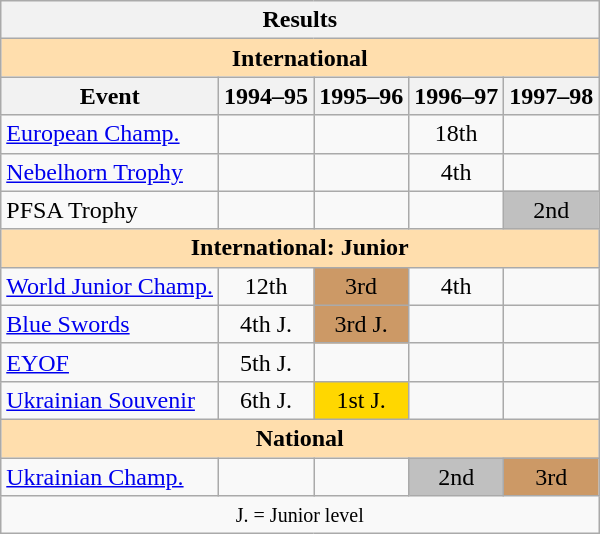<table class="wikitable" style="text-align:center">
<tr>
<th colspan=5 align=center><strong>Results</strong></th>
</tr>
<tr>
<th style="background-color: #ffdead; " colspan=5 align=center><strong>International</strong></th>
</tr>
<tr>
<th>Event</th>
<th>1994–95</th>
<th>1995–96</th>
<th>1996–97</th>
<th>1997–98</th>
</tr>
<tr>
<td align=left><a href='#'>European Champ.</a></td>
<td></td>
<td></td>
<td>18th</td>
<td></td>
</tr>
<tr>
<td align=left><a href='#'>Nebelhorn Trophy</a></td>
<td></td>
<td></td>
<td>4th</td>
<td></td>
</tr>
<tr>
<td align=left>PFSA Trophy</td>
<td></td>
<td></td>
<td></td>
<td bgcolor=silver>2nd</td>
</tr>
<tr>
<th style="background-color: #ffdead; " colspan=5 align=center><strong>International: Junior</strong></th>
</tr>
<tr>
<td align=left><a href='#'>World Junior Champ.</a></td>
<td>12th</td>
<td bgcolor=cc9966>3rd</td>
<td>4th</td>
<td></td>
</tr>
<tr>
<td align=left><a href='#'>Blue Swords</a></td>
<td>4th J.</td>
<td bgcolor=cc9966>3rd J.</td>
<td></td>
<td></td>
</tr>
<tr>
<td align=left><a href='#'>EYOF</a></td>
<td>5th J.</td>
<td></td>
<td></td>
<td></td>
</tr>
<tr>
<td align=left><a href='#'>Ukrainian Souvenir</a></td>
<td>6th J.</td>
<td bgcolor=gold>1st J.</td>
<td></td>
<td></td>
</tr>
<tr>
<th style="background-color: #ffdead; " colspan=5 align=center><strong>National</strong></th>
</tr>
<tr>
<td align=left><a href='#'>Ukrainian Champ.</a></td>
<td></td>
<td></td>
<td bgcolor=silver>2nd</td>
<td bgcolor=cc9966>3rd</td>
</tr>
<tr>
<td colspan=5 align=center><small> J. = Junior level </small></td>
</tr>
</table>
